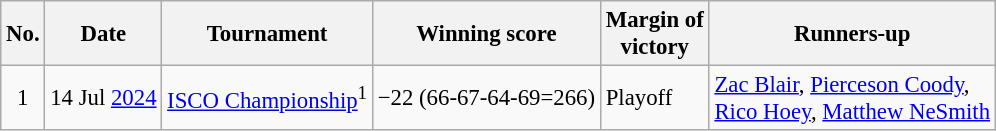<table class="wikitable" style="font-size:95%;">
<tr>
<th>No.</th>
<th>Date</th>
<th>Tournament</th>
<th>Winning score</th>
<th>Margin of<br>victory</th>
<th>Runners-up</th>
</tr>
<tr>
<td align=center>1</td>
<td align=right>14 Jul <a href='#'>2024</a></td>
<td><a href='#'>ISCO Championship</a><sup>1</sup></td>
<td>−22 (66-67-64-69=266)</td>
<td>Playoff</td>
<td> <a href='#'>Zac Blair</a>,  <a href='#'>Pierceson Coody</a>,<br> <a href='#'>Rico Hoey</a>,  <a href='#'>Matthew NeSmith</a></td>
</tr>
</table>
